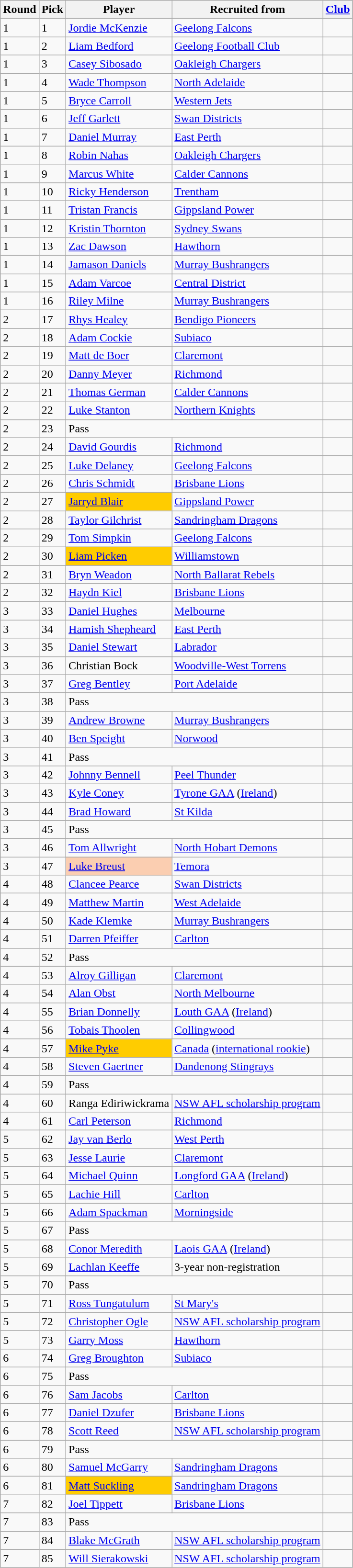<table class="wikitable sortable">
<tr>
<th>Round</th>
<th>Pick</th>
<th>Player</th>
<th>Recruited from</th>
<th><a href='#'>Club</a></th>
</tr>
<tr>
<td>1</td>
<td>1</td>
<td><a href='#'>Jordie McKenzie</a></td>
<td><a href='#'>Geelong Falcons</a></td>
<td></td>
</tr>
<tr>
<td>1</td>
<td>2</td>
<td><a href='#'>Liam Bedford</a></td>
<td><a href='#'>Geelong Football Club</a></td>
<td></td>
</tr>
<tr>
<td>1</td>
<td>3</td>
<td><a href='#'>Casey Sibosado</a></td>
<td><a href='#'>Oakleigh Chargers</a></td>
<td></td>
</tr>
<tr>
<td>1</td>
<td>4</td>
<td><a href='#'>Wade Thompson</a></td>
<td><a href='#'>North Adelaide</a></td>
<td></td>
</tr>
<tr>
<td>1</td>
<td>5</td>
<td><a href='#'>Bryce Carroll</a></td>
<td><a href='#'>Western Jets</a></td>
<td></td>
</tr>
<tr>
<td>1</td>
<td>6</td>
<td><a href='#'>Jeff Garlett</a></td>
<td><a href='#'>Swan Districts</a></td>
<td></td>
</tr>
<tr>
<td>1</td>
<td>7</td>
<td><a href='#'>Daniel Murray</a></td>
<td><a href='#'>East Perth</a></td>
<td></td>
</tr>
<tr>
<td>1</td>
<td>8</td>
<td><a href='#'>Robin Nahas</a></td>
<td><a href='#'>Oakleigh Chargers</a></td>
<td></td>
</tr>
<tr>
<td>1</td>
<td>9</td>
<td><a href='#'>Marcus White</a></td>
<td><a href='#'>Calder Cannons</a></td>
<td></td>
</tr>
<tr>
<td>1</td>
<td>10</td>
<td><a href='#'>Ricky Henderson</a></td>
<td><a href='#'>Trentham</a></td>
<td></td>
</tr>
<tr>
<td>1</td>
<td>11</td>
<td><a href='#'>Tristan Francis</a></td>
<td><a href='#'>Gippsland Power</a></td>
<td></td>
</tr>
<tr>
<td>1</td>
<td>12</td>
<td><a href='#'>Kristin Thornton</a></td>
<td><a href='#'>Sydney Swans</a></td>
<td></td>
</tr>
<tr>
<td>1</td>
<td>13</td>
<td><a href='#'>Zac Dawson</a></td>
<td><a href='#'>Hawthorn</a></td>
<td></td>
</tr>
<tr>
<td>1</td>
<td>14</td>
<td><a href='#'>Jamason Daniels</a></td>
<td><a href='#'>Murray Bushrangers</a></td>
<td></td>
</tr>
<tr>
<td>1</td>
<td>15</td>
<td><a href='#'>Adam Varcoe</a></td>
<td><a href='#'>Central District</a></td>
<td></td>
</tr>
<tr>
<td>1</td>
<td>16</td>
<td><a href='#'>Riley Milne</a></td>
<td><a href='#'>Murray Bushrangers</a></td>
<td></td>
</tr>
<tr>
<td>2</td>
<td>17</td>
<td><a href='#'>Rhys Healey</a></td>
<td><a href='#'>Bendigo Pioneers</a></td>
<td></td>
</tr>
<tr>
<td>2</td>
<td>18</td>
<td><a href='#'>Adam Cockie</a></td>
<td><a href='#'>Subiaco</a></td>
<td></td>
</tr>
<tr>
<td>2</td>
<td>19</td>
<td><a href='#'>Matt de Boer</a></td>
<td><a href='#'>Claremont</a></td>
<td></td>
</tr>
<tr>
<td>2</td>
<td>20</td>
<td><a href='#'>Danny Meyer</a></td>
<td><a href='#'>Richmond</a></td>
<td></td>
</tr>
<tr>
<td>2</td>
<td>21</td>
<td><a href='#'>Thomas German</a></td>
<td><a href='#'>Calder Cannons</a></td>
<td></td>
</tr>
<tr>
<td>2</td>
<td>22</td>
<td><a href='#'>Luke Stanton</a></td>
<td><a href='#'>Northern Knights</a></td>
<td></td>
</tr>
<tr>
<td>2</td>
<td>23</td>
<td colspan=2>Pass</td>
<td></td>
</tr>
<tr>
<td>2</td>
<td>24</td>
<td><a href='#'>David Gourdis</a></td>
<td><a href='#'>Richmond</a></td>
<td></td>
</tr>
<tr>
<td>2</td>
<td>25</td>
<td><a href='#'>Luke Delaney</a></td>
<td><a href='#'>Geelong Falcons</a></td>
<td></td>
</tr>
<tr>
<td>2</td>
<td>26</td>
<td><a href='#'>Chris Schmidt</a></td>
<td><a href='#'>Brisbane Lions</a></td>
<td></td>
</tr>
<tr>
<td>2</td>
<td>27</td>
<td bgcolor="#FFCC00"><a href='#'>Jarryd Blair</a></td>
<td><a href='#'>Gippsland Power</a></td>
<td></td>
</tr>
<tr>
<td>2</td>
<td>28</td>
<td><a href='#'>Taylor Gilchrist</a></td>
<td><a href='#'>Sandringham Dragons</a></td>
<td></td>
</tr>
<tr>
<td>2</td>
<td>29</td>
<td><a href='#'>Tom Simpkin</a></td>
<td><a href='#'>Geelong Falcons</a></td>
<td></td>
</tr>
<tr>
<td>2</td>
<td>30</td>
<td bgcolor="#FFCC00"><a href='#'>Liam Picken</a></td>
<td><a href='#'>Williamstown</a></td>
<td></td>
</tr>
<tr>
<td>2</td>
<td>31</td>
<td><a href='#'>Bryn Weadon</a></td>
<td><a href='#'>North Ballarat Rebels</a></td>
<td></td>
</tr>
<tr>
<td>2</td>
<td>32</td>
<td><a href='#'>Haydn Kiel</a></td>
<td><a href='#'>Brisbane Lions</a></td>
<td></td>
</tr>
<tr>
<td>3</td>
<td>33</td>
<td><a href='#'>Daniel Hughes</a></td>
<td><a href='#'>Melbourne</a></td>
<td></td>
</tr>
<tr>
<td>3</td>
<td>34</td>
<td><a href='#'>Hamish Shepheard</a></td>
<td><a href='#'>East Perth</a></td>
<td></td>
</tr>
<tr>
<td>3</td>
<td>35</td>
<td><a href='#'>Daniel Stewart</a></td>
<td><a href='#'>Labrador</a></td>
<td></td>
</tr>
<tr>
<td>3</td>
<td>36</td>
<td>Christian Bock</td>
<td><a href='#'>Woodville-West Torrens</a></td>
<td></td>
</tr>
<tr>
<td>3</td>
<td>37</td>
<td><a href='#'>Greg Bentley</a></td>
<td><a href='#'>Port Adelaide</a></td>
<td></td>
</tr>
<tr>
<td>3</td>
<td>38</td>
<td colspan=2>Pass</td>
<td></td>
</tr>
<tr>
<td>3</td>
<td>39</td>
<td><a href='#'>Andrew Browne</a></td>
<td><a href='#'>Murray Bushrangers</a></td>
<td></td>
</tr>
<tr>
<td>3</td>
<td>40</td>
<td><a href='#'>Ben Speight</a></td>
<td><a href='#'>Norwood</a></td>
<td></td>
</tr>
<tr>
<td>3</td>
<td>41</td>
<td colspan=2>Pass</td>
<td></td>
</tr>
<tr>
<td>3</td>
<td>42</td>
<td><a href='#'>Johnny Bennell</a></td>
<td><a href='#'>Peel Thunder</a></td>
<td></td>
</tr>
<tr>
<td>3</td>
<td>43</td>
<td><a href='#'>Kyle Coney</a></td>
<td><a href='#'>Tyrone GAA</a> (<a href='#'>Ireland</a>)</td>
<td></td>
</tr>
<tr>
<td>3</td>
<td>44</td>
<td><a href='#'>Brad Howard</a></td>
<td><a href='#'>St Kilda</a></td>
<td></td>
</tr>
<tr>
<td>3</td>
<td>45</td>
<td colspan=2>Pass</td>
<td></td>
</tr>
<tr>
<td>3</td>
<td>46</td>
<td><a href='#'>Tom Allwright</a></td>
<td><a href='#'>North Hobart Demons</a></td>
<td></td>
</tr>
<tr>
<td>3</td>
<td>47</td>
<td bgcolor="#FBCEB1"><a href='#'>Luke Breust</a></td>
<td><a href='#'>Temora</a></td>
<td></td>
</tr>
<tr>
<td>4</td>
<td>48</td>
<td><a href='#'>Clancee Pearce</a></td>
<td><a href='#'>Swan Districts</a></td>
<td></td>
</tr>
<tr>
<td>4</td>
<td>49</td>
<td><a href='#'>Matthew Martin</a></td>
<td><a href='#'>West Adelaide</a></td>
<td></td>
</tr>
<tr>
<td>4</td>
<td>50</td>
<td><a href='#'>Kade Klemke</a></td>
<td><a href='#'>Murray Bushrangers</a></td>
<td></td>
</tr>
<tr>
<td>4</td>
<td>51</td>
<td><a href='#'>Darren Pfeiffer</a></td>
<td><a href='#'>Carlton</a></td>
<td></td>
</tr>
<tr>
<td>4</td>
<td>52</td>
<td colspan=2>Pass</td>
<td></td>
</tr>
<tr>
<td>4</td>
<td>53</td>
<td><a href='#'>Alroy Gilligan</a></td>
<td><a href='#'>Claremont</a></td>
<td></td>
</tr>
<tr>
<td>4</td>
<td>54</td>
<td><a href='#'>Alan Obst</a></td>
<td><a href='#'>North Melbourne</a></td>
<td></td>
</tr>
<tr>
<td>4</td>
<td>55</td>
<td><a href='#'>Brian Donnelly</a></td>
<td><a href='#'>Louth GAA</a> (<a href='#'>Ireland</a>)</td>
<td></td>
</tr>
<tr>
<td>4</td>
<td>56</td>
<td><a href='#'>Tobais Thoolen</a></td>
<td><a href='#'>Collingwood</a></td>
<td></td>
</tr>
<tr>
<td>4</td>
<td>57</td>
<td bgcolor="#FFCC00"><a href='#'>Mike Pyke</a></td>
<td><a href='#'>Canada</a> (<a href='#'>international rookie</a>)</td>
<td></td>
</tr>
<tr>
<td>4</td>
<td>58</td>
<td><a href='#'>Steven Gaertner</a></td>
<td><a href='#'>Dandenong Stingrays</a></td>
<td></td>
</tr>
<tr>
<td>4</td>
<td>59</td>
<td colspan=2>Pass</td>
<td></td>
</tr>
<tr>
<td>4</td>
<td>60</td>
<td>Ranga Ediriwickrama</td>
<td><a href='#'>NSW AFL scholarship program</a></td>
<td></td>
</tr>
<tr>
<td>4</td>
<td>61</td>
<td><a href='#'>Carl Peterson</a></td>
<td><a href='#'>Richmond</a></td>
<td></td>
</tr>
<tr>
<td>5</td>
<td>62</td>
<td><a href='#'>Jay van Berlo</a></td>
<td><a href='#'>West Perth</a></td>
<td></td>
</tr>
<tr>
<td>5</td>
<td>63</td>
<td><a href='#'>Jesse Laurie</a></td>
<td><a href='#'>Claremont</a></td>
<td></td>
</tr>
<tr>
<td>5</td>
<td>64</td>
<td><a href='#'>Michael Quinn</a></td>
<td><a href='#'>Longford GAA</a> (<a href='#'>Ireland</a>)</td>
<td></td>
</tr>
<tr>
<td>5</td>
<td>65</td>
<td><a href='#'>Lachie Hill</a></td>
<td><a href='#'>Carlton</a></td>
<td></td>
</tr>
<tr>
<td>5</td>
<td>66</td>
<td><a href='#'>Adam Spackman</a></td>
<td><a href='#'>Morningside</a></td>
<td></td>
</tr>
<tr>
<td>5</td>
<td>67</td>
<td colspan=2>Pass</td>
<td></td>
</tr>
<tr>
<td>5</td>
<td>68</td>
<td><a href='#'>Conor Meredith</a></td>
<td><a href='#'>Laois GAA</a> (<a href='#'>Ireland</a>)</td>
<td></td>
</tr>
<tr>
<td>5</td>
<td>69</td>
<td><a href='#'>Lachlan Keeffe</a></td>
<td>3-year non-registration</td>
<td></td>
</tr>
<tr>
<td>5</td>
<td>70</td>
<td colspan=2>Pass</td>
<td></td>
</tr>
<tr>
<td>5</td>
<td>71</td>
<td><a href='#'>Ross Tungatulum</a></td>
<td><a href='#'>St Mary's</a></td>
<td></td>
</tr>
<tr>
<td>5</td>
<td>72</td>
<td><a href='#'>Christopher Ogle</a></td>
<td><a href='#'>NSW AFL scholarship program</a></td>
<td></td>
</tr>
<tr>
<td>5</td>
<td>73</td>
<td><a href='#'>Garry Moss</a></td>
<td><a href='#'>Hawthorn</a></td>
<td></td>
</tr>
<tr>
<td>6</td>
<td>74</td>
<td><a href='#'>Greg Broughton</a></td>
<td><a href='#'>Subiaco</a></td>
<td></td>
</tr>
<tr>
<td>6</td>
<td>75</td>
<td colspan=2>Pass</td>
<td></td>
</tr>
<tr>
<td>6</td>
<td>76</td>
<td><a href='#'>Sam Jacobs</a></td>
<td><a href='#'>Carlton</a></td>
<td></td>
</tr>
<tr>
<td>6</td>
<td>77</td>
<td><a href='#'>Daniel Dzufer</a></td>
<td><a href='#'>Brisbane Lions</a></td>
<td></td>
</tr>
<tr>
<td>6</td>
<td>78</td>
<td><a href='#'>Scott Reed</a></td>
<td><a href='#'>NSW AFL scholarship program</a></td>
<td></td>
</tr>
<tr>
<td>6</td>
<td>79</td>
<td colspan=2>Pass</td>
<td></td>
</tr>
<tr>
<td>6</td>
<td>80</td>
<td><a href='#'>Samuel McGarry</a></td>
<td><a href='#'>Sandringham Dragons</a></td>
<td></td>
</tr>
<tr>
<td>6</td>
<td>81</td>
<td bgcolor="#FFCC00"><a href='#'>Matt Suckling</a></td>
<td><a href='#'>Sandringham Dragons</a></td>
<td></td>
</tr>
<tr>
<td>7</td>
<td>82</td>
<td><a href='#'>Joel Tippett</a></td>
<td><a href='#'>Brisbane Lions</a></td>
<td></td>
</tr>
<tr>
<td>7</td>
<td>83</td>
<td colspan=2>Pass</td>
<td></td>
</tr>
<tr>
<td>7</td>
<td>84</td>
<td><a href='#'>Blake McGrath</a></td>
<td><a href='#'>NSW AFL scholarship program</a></td>
<td></td>
</tr>
<tr>
<td>7</td>
<td>85</td>
<td><a href='#'>Will Sierakowski</a></td>
<td><a href='#'>NSW AFL scholarship program</a></td>
<td></td>
</tr>
</table>
